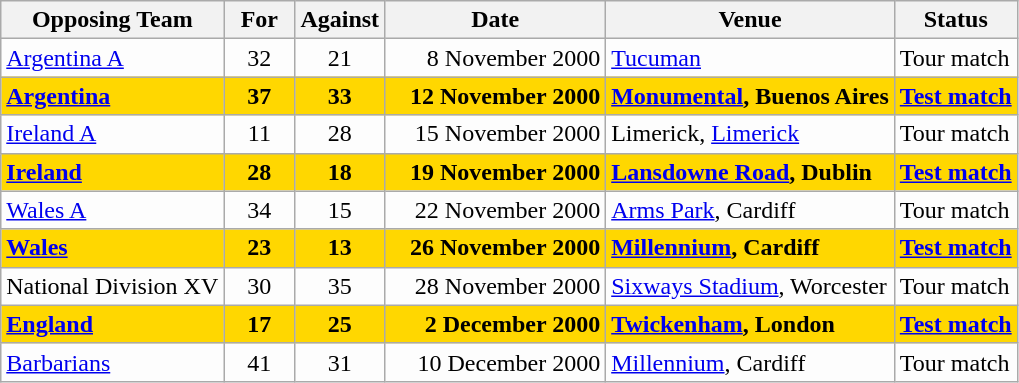<table class=wikitable>
<tr>
<th>Opposing Team</th>
<th>For</th>
<th>Against</th>
<th>Date</th>
<th>Venue</th>
<th>Status</th>
</tr>
<tr bgcolor=#fdfdfd>
<td><a href='#'>Argentina A</a></td>
<td align=center width=40>32</td>
<td align=center width=40>21</td>
<td width=140 align=right>8 November 2000</td>
<td><a href='#'>Tucuman</a></td>
<td>Tour match</td>
</tr>
<tr bgcolor=gold>
<td><strong><a href='#'>Argentina</a></strong></td>
<td align=center width=40><strong>37</strong></td>
<td align=center width=40><strong>33</strong></td>
<td width=140 align=right><strong>12 November 2000</strong></td>
<td><strong><a href='#'>Monumental</a>, Buenos Aires</strong></td>
<td><strong><a href='#'>Test match</a></strong></td>
</tr>
<tr bgcolor=#fdfdfd>
<td><a href='#'>Ireland A</a></td>
<td align=center width=40>11</td>
<td align=center width=40>28</td>
<td width=140 align=right>15 November 2000</td>
<td>Limerick, <a href='#'>Limerick</a></td>
<td>Tour match</td>
</tr>
<tr bgcolor=gold>
<td><strong><a href='#'>Ireland</a></strong></td>
<td align=center width=40><strong>28</strong></td>
<td align=center width=40><strong>18</strong></td>
<td width=140 align=right><strong>19 November 2000</strong></td>
<td><strong><a href='#'>Lansdowne Road</a>, Dublin</strong></td>
<td><strong><a href='#'>Test match</a></strong></td>
</tr>
<tr bgcolor=#fdfdfd>
<td><a href='#'>Wales A</a></td>
<td align=center width=40>34</td>
<td align=center width=40>15</td>
<td width=140 align=right>22 November 2000</td>
<td><a href='#'>Arms Park</a>, Cardiff</td>
<td>Tour match</td>
</tr>
<tr bgcolor=gold>
<td><strong><a href='#'>Wales</a></strong></td>
<td align=center width=40><strong>23</strong></td>
<td align=center width=40><strong>13</strong></td>
<td width=140 align=right><strong>26 November 2000</strong></td>
<td><strong><a href='#'>Millennium</a>, Cardiff</strong></td>
<td><strong><a href='#'>Test match</a></strong></td>
</tr>
<tr bgcolor=#fdfdfd>
<td>National Division XV</td>
<td align=center width=40>30</td>
<td align=center width=40>35</td>
<td width=140 align=right>28 November 2000</td>
<td><a href='#'>Sixways Stadium</a>, Worcester</td>
<td>Tour match</td>
</tr>
<tr bgcolor=gold>
<td><strong><a href='#'>England</a></strong></td>
<td align=center width=40><strong>17</strong></td>
<td align=center width=40><strong>25</strong></td>
<td width=140 align=right><strong>2 December 2000</strong></td>
<td><strong><a href='#'>Twickenham</a>, London</strong></td>
<td><strong><a href='#'>Test match</a></strong></td>
</tr>
<tr bgcolor=#fdfdfd>
<td><a href='#'>Barbarians</a></td>
<td align=center width=40>41</td>
<td align=center width=40>31</td>
<td width=140 align=right>10 December 2000</td>
<td><a href='#'>Millennium</a>, Cardiff</td>
<td>Tour match</td>
</tr>
</table>
